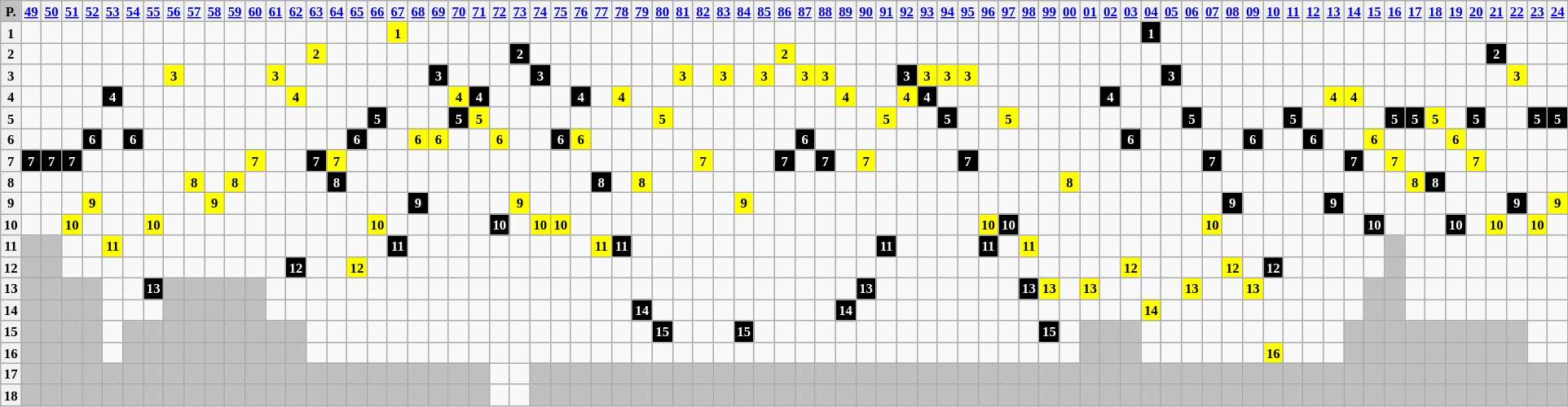<table class="wikitable" style="text-align: center; font-size:70%">
<tr>
<th style="background:#c0c0c0">P.</th>
<th><strong><a href='#'>49</a></strong></th>
<th><strong><a href='#'>50</a></strong></th>
<th><strong><a href='#'>51</a></strong></th>
<th><strong><a href='#'>52</a></strong></th>
<th><strong><a href='#'>53</a></strong></th>
<th><strong><a href='#'>54</a></strong></th>
<th><strong><a href='#'>55</a></strong></th>
<th><strong><a href='#'>56</a></strong></th>
<th><strong><a href='#'>57</a></strong></th>
<th><strong><a href='#'>58</a></strong></th>
<th><strong><a href='#'>59</a></strong></th>
<th><strong><a href='#'>60</a></strong></th>
<th><strong><a href='#'>61</a></strong></th>
<th><strong><a href='#'>62</a></strong></th>
<th><strong><a href='#'>63</a></strong></th>
<th><strong><a href='#'>64</a></strong></th>
<th><strong><a href='#'>65</a></strong></th>
<th><strong><a href='#'>66</a></strong></th>
<th><strong><a href='#'>67</a></strong></th>
<th><strong><a href='#'>68</a></strong></th>
<th><strong><a href='#'>69</a></strong></th>
<th><strong><a href='#'>70</a></strong></th>
<th><strong><a href='#'>71</a></strong></th>
<th><strong><a href='#'>72</a></strong></th>
<th><strong><a href='#'>73</a></strong></th>
<th><strong><a href='#'>74</a></strong></th>
<th><strong><a href='#'>75</a></strong></th>
<th><strong><a href='#'>76</a></strong></th>
<th><strong><a href='#'>77</a></strong></th>
<th><strong><a href='#'>78</a></strong></th>
<th><strong><a href='#'>79</a></strong></th>
<th><strong><a href='#'>80</a></strong></th>
<th><strong><a href='#'>81</a></strong></th>
<th><strong><a href='#'>82</a></strong></th>
<th><strong><a href='#'>83</a></strong></th>
<th><strong><a href='#'>84</a></strong></th>
<th><strong><a href='#'>85</a></strong></th>
<th><strong><a href='#'>86</a></strong></th>
<th><strong><a href='#'>87</a></strong></th>
<th><strong><a href='#'>88</a></strong></th>
<th><strong><a href='#'>89</a></strong></th>
<th><strong><a href='#'>90</a></strong></th>
<th><strong><a href='#'>91</a></strong></th>
<th><strong><a href='#'>92</a></strong></th>
<th><strong><a href='#'>93</a></strong></th>
<th><strong><a href='#'>94</a></strong></th>
<th><strong><a href='#'>95</a></strong></th>
<th><strong><a href='#'>96</a></strong></th>
<th><strong><a href='#'>97</a></strong></th>
<th><strong><a href='#'>98</a></strong></th>
<th><strong><a href='#'>99</a></strong></th>
<th><strong><a href='#'>00</a></strong></th>
<th><strong><a href='#'>01</a></strong></th>
<th><strong><a href='#'>02</a></strong></th>
<th><strong><a href='#'>03</a></strong></th>
<th><strong><a href='#'>04</a></strong></th>
<th><strong><a href='#'>05</a></strong></th>
<th><strong><a href='#'>06</a></strong></th>
<th><strong><a href='#'>07</a></strong></th>
<th><strong><a href='#'>08</a></strong></th>
<th><strong><a href='#'>09</a></strong></th>
<th><strong><a href='#'>10</a></strong></th>
<th><strong><a href='#'>11</a></strong></th>
<th><strong><a href='#'>12</a></strong></th>
<th><strong><a href='#'>13</a></strong></th>
<th><strong><a href='#'>14</a></strong></th>
<th><strong><a href='#'>15</a></strong></th>
<th><strong><a href='#'>16</a></strong></th>
<th><strong><a href='#'>17</a></strong></th>
<th><strong><a href='#'>18</a></strong></th>
<th><strong><a href='#'>19</a></strong></th>
<th><strong><a href='#'>20</a></strong></th>
<th><strong><a href='#'>21</a></strong></th>
<th><strong><a href='#'>22</a></strong></th>
<th><strong><a href='#'>23</a></strong></th>
<th><strong><a href='#'>24</a></strong></th>
</tr>
<tr>
<th>1</th>
<td></td>
<td></td>
<td></td>
<td></td>
<td></td>
<td></td>
<td></td>
<td></td>
<td></td>
<td></td>
<td></td>
<td></td>
<td></td>
<td></td>
<td></td>
<td></td>
<td></td>
<td></td>
<td style="background-color:yellow;color:black;"><strong>1</strong></td>
<td></td>
<td></td>
<td></td>
<td></td>
<td></td>
<td></td>
<td></td>
<td></td>
<td></td>
<td></td>
<td></td>
<td></td>
<td></td>
<td></td>
<td></td>
<td></td>
<td></td>
<td></td>
<td></td>
<td></td>
<td></td>
<td></td>
<td></td>
<td></td>
<td></td>
<td></td>
<td></td>
<td></td>
<td></td>
<td></td>
<td></td>
<td></td>
<td></td>
<td></td>
<td></td>
<td></td>
<td style="background-color:black;color:white;"><strong>1</strong></td>
<td></td>
<td></td>
<td></td>
<td></td>
<td></td>
<td></td>
<td></td>
<td></td>
<td></td>
<td></td>
<td></td>
<td></td>
<td></td>
<td></td>
<td></td>
<td></td>
<td></td>
<td></td>
<td></td>
<td></td>
</tr>
<tr>
<th>2</th>
<td></td>
<td></td>
<td></td>
<td></td>
<td></td>
<td></td>
<td></td>
<td></td>
<td></td>
<td></td>
<td></td>
<td></td>
<td></td>
<td></td>
<td style="background-color:yellow;color:black;"><strong>2</strong></td>
<td></td>
<td></td>
<td></td>
<td></td>
<td></td>
<td></td>
<td></td>
<td></td>
<td></td>
<td style="background-color:black;color:white;"><strong>2</strong></td>
<td></td>
<td></td>
<td></td>
<td></td>
<td></td>
<td></td>
<td></td>
<td></td>
<td></td>
<td></td>
<td></td>
<td></td>
<td style="background-color:yellow;color:black;"><strong>2</strong></td>
<td></td>
<td></td>
<td></td>
<td></td>
<td></td>
<td></td>
<td></td>
<td></td>
<td></td>
<td></td>
<td></td>
<td></td>
<td></td>
<td></td>
<td></td>
<td></td>
<td></td>
<td></td>
<td></td>
<td></td>
<td></td>
<td></td>
<td></td>
<td></td>
<td></td>
<td></td>
<td></td>
<td></td>
<td></td>
<td></td>
<td></td>
<td></td>
<td></td>
<td></td>
<td style="background-color:black;color:white;"><strong>2</strong></td>
<td></td>
<td></td>
<td></td>
</tr>
<tr>
<th>3</th>
<td></td>
<td></td>
<td></td>
<td></td>
<td></td>
<td></td>
<td></td>
<td style="background-color:yellow;color:black;"><strong>3</strong></td>
<td></td>
<td></td>
<td></td>
<td></td>
<td style="background-color:yellow;color:black;"><strong>3</strong></td>
<td></td>
<td></td>
<td></td>
<td></td>
<td></td>
<td></td>
<td></td>
<td style="background-color:black;color:white;"><strong>3</strong></td>
<td></td>
<td></td>
<td></td>
<td></td>
<td style="background-color:black;color:white;"><strong>3</strong></td>
<td></td>
<td></td>
<td></td>
<td></td>
<td></td>
<td></td>
<td style="background-color:yellow;color:black;"><strong>3</strong></td>
<td></td>
<td style="background-color:yellow;color:black;"><strong>3</strong></td>
<td></td>
<td style="background-color:yellow;color:black;"><strong>3</strong></td>
<td></td>
<td style="background-color:yellow;color:black;"><strong>3</strong></td>
<td style="background-color:yellow;color:black;"><strong>3</strong></td>
<td></td>
<td></td>
<td></td>
<td style="background-color:black;color:white;"><strong>3</strong></td>
<td style="background-color:yellow;color:black;"><strong>3</strong></td>
<td style="background-color:yellow;color:black;"><strong>3</strong></td>
<td style="background-color:yellow;color:black;"><strong>3</strong></td>
<td></td>
<td></td>
<td></td>
<td></td>
<td></td>
<td></td>
<td></td>
<td></td>
<td></td>
<td style="background-color:black;color:white;"><strong>3</strong></td>
<td></td>
<td></td>
<td></td>
<td></td>
<td></td>
<td></td>
<td></td>
<td></td>
<td></td>
<td></td>
<td></td>
<td></td>
<td></td>
<td></td>
<td></td>
<td></td>
<td style="background-color:yellow;color:black;"><strong>3</strong></td>
<td></td>
<td></td>
</tr>
<tr>
<th>4</th>
<td></td>
<td></td>
<td></td>
<td></td>
<td style="background-color:black;color:white;"><strong>4</strong></td>
<td></td>
<td></td>
<td></td>
<td></td>
<td></td>
<td></td>
<td></td>
<td></td>
<td style="background-color:yellow;color:black;"><strong>4</strong></td>
<td></td>
<td></td>
<td></td>
<td></td>
<td></td>
<td></td>
<td></td>
<td style="background-color:yellow;color:black;"><strong>4</strong></td>
<td style="background-color:black;color:white;"><strong>4</strong></td>
<td></td>
<td></td>
<td></td>
<td></td>
<td style="background-color:black;color:white;"><strong>4</strong></td>
<td></td>
<td style="background-color:yellow;color:black;"><strong>4</strong></td>
<td></td>
<td></td>
<td></td>
<td></td>
<td></td>
<td></td>
<td></td>
<td></td>
<td></td>
<td></td>
<td style="background-color:yellow;color:black;"><strong>4</strong></td>
<td></td>
<td></td>
<td style="background-color:yellow;color:black;"><strong>4</strong></td>
<td style="background-color:black;color:white;"><strong>4</strong></td>
<td></td>
<td></td>
<td></td>
<td></td>
<td></td>
<td></td>
<td></td>
<td></td>
<td style="background-color:black;color:white;"><strong>4</strong></td>
<td></td>
<td></td>
<td></td>
<td></td>
<td></td>
<td></td>
<td></td>
<td></td>
<td></td>
<td></td>
<td style="background-color:yellow;color:black;"><strong>4</strong></td>
<td style="background-color:yellow;color:black;"><strong>4</strong></td>
<td></td>
<td></td>
<td></td>
<td></td>
<td></td>
<td></td>
<td></td>
<td></td>
<td></td>
<td></td>
</tr>
<tr>
<th>5</th>
<td></td>
<td></td>
<td></td>
<td></td>
<td></td>
<td></td>
<td></td>
<td></td>
<td></td>
<td></td>
<td></td>
<td></td>
<td></td>
<td></td>
<td></td>
<td></td>
<td></td>
<td style="background-color:black;color:white;"><strong>5</strong></td>
<td></td>
<td></td>
<td></td>
<td style="background-color:black;color:white;"><strong>5</strong></td>
<td style="background-color:yellow;color:black;"><strong>5</strong></td>
<td></td>
<td></td>
<td></td>
<td></td>
<td></td>
<td></td>
<td></td>
<td></td>
<td style="background-color:yellow;color:black;"><strong>5</strong></td>
<td></td>
<td></td>
<td></td>
<td></td>
<td></td>
<td></td>
<td></td>
<td></td>
<td></td>
<td></td>
<td style="background-color:yellow;color:black;"><strong>5</strong></td>
<td></td>
<td></td>
<td style="background-color:black;color:white;"><strong>5</strong></td>
<td></td>
<td></td>
<td style="background-color:yellow;color:black;"><strong>5</strong></td>
<td></td>
<td></td>
<td></td>
<td></td>
<td></td>
<td></td>
<td></td>
<td></td>
<td style="background-color:black;color:white;"><strong>5</strong></td>
<td></td>
<td></td>
<td></td>
<td></td>
<td style="background-color:black;color:white;"><strong>5</strong></td>
<td></td>
<td></td>
<td></td>
<td></td>
<td style="background-color:black;color:white;"><strong>5</strong></td>
<td style="background-color:black;color:white;"><strong>5</strong></td>
<td style="background-color:yellow;color:black;"><strong>5</strong></td>
<td></td>
<td style="background-color:black;color:white;"><strong>5</strong></td>
<td></td>
<td></td>
<td style="background-color:black;color:white;"><strong>5</strong></td>
<td style="background-color:black;color:white;"><strong>5</strong></td>
</tr>
<tr>
<th>6</th>
<td></td>
<td></td>
<td></td>
<td style="background-color:black;color:white;"><strong>6</strong></td>
<td></td>
<td style="background-color:black;color:white;"><strong>6</strong></td>
<td></td>
<td></td>
<td></td>
<td></td>
<td></td>
<td></td>
<td></td>
<td></td>
<td></td>
<td></td>
<td style="background-color:black;color:white;"><strong>6</strong></td>
<td></td>
<td></td>
<td style="background-color:yellow;color:black;"><strong>6</strong></td>
<td style="background-color:yellow;color:black;"><strong>6</strong></td>
<td></td>
<td></td>
<td style="background-color:yellow;color:black;"><strong>6</strong></td>
<td></td>
<td></td>
<td style="background-color:black;color:white;"><strong>6</strong></td>
<td style="background-color:yellow;color:black;"><strong>6</strong></td>
<td></td>
<td></td>
<td></td>
<td></td>
<td></td>
<td></td>
<td></td>
<td></td>
<td></td>
<td></td>
<td style="background-color:black;color:white;"><strong>6</strong></td>
<td></td>
<td></td>
<td></td>
<td></td>
<td></td>
<td></td>
<td></td>
<td></td>
<td></td>
<td></td>
<td></td>
<td></td>
<td></td>
<td></td>
<td></td>
<td style="background-color:black;color:white;"><strong>6</strong></td>
<td></td>
<td></td>
<td></td>
<td></td>
<td></td>
<td style="background-color:black;color:white;"><strong>6</strong></td>
<td></td>
<td></td>
<td style="background-color:black;color:white;"><strong>6</strong></td>
<td></td>
<td></td>
<td style="background-color:yellow;color:black;"><strong>6</strong></td>
<td></td>
<td></td>
<td></td>
<td style="background-color:yellow;color:black;"><strong>6</strong></td>
<td></td>
<td></td>
<td></td>
<td></td>
<td></td>
</tr>
<tr>
<th>7</th>
<td style="background-color:black;color:white;"><strong>7</strong></td>
<td style="background-color:black;color:white;"><strong>7</strong></td>
<td style="background-color:black;color:white;"><strong>7</strong></td>
<td></td>
<td></td>
<td></td>
<td></td>
<td></td>
<td></td>
<td></td>
<td></td>
<td style="background-color:yellow;color:black;"><strong>7</strong></td>
<td></td>
<td></td>
<td style="background-color:black;color:white;"><strong>7</strong></td>
<td style="background-color:yellow;color:black;"><strong>7</strong></td>
<td></td>
<td></td>
<td></td>
<td></td>
<td></td>
<td></td>
<td></td>
<td></td>
<td></td>
<td></td>
<td></td>
<td></td>
<td></td>
<td></td>
<td></td>
<td></td>
<td></td>
<td style="background-color:yellow;color:black;"><strong>7</strong></td>
<td></td>
<td></td>
<td></td>
<td style="background-color:black;color:white;"><strong>7</strong></td>
<td></td>
<td style="background-color:black;color:white;"><strong>7</strong></td>
<td></td>
<td style="background-color:yellow;color:black;"><strong>7</strong></td>
<td></td>
<td></td>
<td></td>
<td></td>
<td style="background-color:black;color:white;"><strong>7</strong></td>
<td></td>
<td></td>
<td></td>
<td></td>
<td></td>
<td></td>
<td></td>
<td></td>
<td></td>
<td></td>
<td></td>
<td style="background-color:black;color:white;"><strong>7</strong></td>
<td></td>
<td></td>
<td></td>
<td></td>
<td></td>
<td></td>
<td style="background-color:black;color:white;"><strong>7</strong></td>
<td></td>
<td style="background-color:yellow;color:black;"><strong>7</strong></td>
<td></td>
<td></td>
<td></td>
<td style="background-color:yellow;color:black;"><strong>7</strong></td>
<td></td>
<td></td>
<td></td>
<td></td>
</tr>
<tr>
<th>8</th>
<td></td>
<td></td>
<td></td>
<td></td>
<td></td>
<td></td>
<td></td>
<td></td>
<td style="background-color:yellow;color:black;"><strong>8</strong></td>
<td></td>
<td style="background-color:yellow;color:black;"><strong>8</strong></td>
<td></td>
<td></td>
<td></td>
<td></td>
<td style="background-color:black;color:white;"><strong>8</strong></td>
<td></td>
<td></td>
<td></td>
<td></td>
<td></td>
<td></td>
<td></td>
<td></td>
<td></td>
<td></td>
<td></td>
<td></td>
<td style="background-color:black;color:white;"><strong>8</strong></td>
<td></td>
<td style="background-color:yellow;color:black;"><strong>8</strong></td>
<td></td>
<td></td>
<td></td>
<td></td>
<td></td>
<td></td>
<td></td>
<td></td>
<td></td>
<td></td>
<td></td>
<td></td>
<td></td>
<td></td>
<td></td>
<td></td>
<td></td>
<td></td>
<td></td>
<td></td>
<td style="background-color:yellow;color:black;"><strong>8</strong></td>
<td></td>
<td></td>
<td></td>
<td></td>
<td></td>
<td></td>
<td></td>
<td></td>
<td></td>
<td></td>
<td></td>
<td></td>
<td></td>
<td></td>
<td></td>
<td></td>
<td style="background-color:yellow;color:black;"><strong>8</strong></td>
<td style="background-color:black;color:white;"><strong>8</strong></td>
<td></td>
<td></td>
<td></td>
<td></td>
<td></td>
<td></td>
</tr>
<tr>
<th>9</th>
<td></td>
<td></td>
<td></td>
<td style="background-color:yellow;color:black;"><strong>9</strong></td>
<td></td>
<td></td>
<td></td>
<td></td>
<td></td>
<td style="background-color:yellow;color:black;"><strong>9</strong></td>
<td></td>
<td></td>
<td></td>
<td></td>
<td></td>
<td></td>
<td></td>
<td></td>
<td></td>
<td style="background-color:black;color:white;"><strong>9</strong></td>
<td></td>
<td></td>
<td></td>
<td></td>
<td style="background-color:yellow;color:black;"><strong>9</strong></td>
<td></td>
<td></td>
<td></td>
<td></td>
<td></td>
<td></td>
<td></td>
<td></td>
<td></td>
<td></td>
<td style="background-color:yellow;color:black;"><strong>9</strong></td>
<td></td>
<td></td>
<td></td>
<td></td>
<td></td>
<td></td>
<td></td>
<td></td>
<td></td>
<td></td>
<td></td>
<td></td>
<td></td>
<td></td>
<td></td>
<td></td>
<td></td>
<td></td>
<td></td>
<td></td>
<td></td>
<td></td>
<td></td>
<td style="background-color:black;color:white;"><strong>9</strong></td>
<td></td>
<td></td>
<td></td>
<td></td>
<td style="background-color:black;color:white;"><strong>9</strong></td>
<td></td>
<td></td>
<td></td>
<td></td>
<td></td>
<td></td>
<td></td>
<td></td>
<td style="background-color:black;color:white;"><strong>9</strong></td>
<td></td>
<td style="background-color:yellow;color:black;"><strong>9</strong></td>
</tr>
<tr>
<th>10</th>
<td></td>
<td></td>
<td style="background-color:yellow;color:black;"><strong>10</strong></td>
<td></td>
<td></td>
<td></td>
<td style="background-color:yellow;color:black;"><strong>10</strong></td>
<td></td>
<td></td>
<td></td>
<td></td>
<td></td>
<td></td>
<td></td>
<td></td>
<td></td>
<td></td>
<td style="background-color:yellow;color:black;"><strong>10</strong></td>
<td></td>
<td></td>
<td></td>
<td></td>
<td></td>
<td style="background-color:black;color:white;"><strong>10</strong></td>
<td></td>
<td style="background-color:yellow;color:black;"><strong>10</strong></td>
<td style="background-color:yellow;color:black;"><strong>10</strong></td>
<td></td>
<td></td>
<td></td>
<td></td>
<td></td>
<td></td>
<td></td>
<td></td>
<td></td>
<td></td>
<td></td>
<td></td>
<td></td>
<td></td>
<td></td>
<td></td>
<td></td>
<td></td>
<td></td>
<td></td>
<td style="background-color:yellow;color:black;"><strong>10</strong></td>
<td style="background-color:black;color:white;"><strong>10</strong></td>
<td></td>
<td></td>
<td></td>
<td></td>
<td></td>
<td></td>
<td></td>
<td></td>
<td></td>
<td style="background-color:yellow;color:black;"><strong>10</strong></td>
<td></td>
<td></td>
<td></td>
<td></td>
<td></td>
<td></td>
<td></td>
<td style="background-color:black;color:white;"><strong>10</strong></td>
<td></td>
<td></td>
<td></td>
<td style="background-color:black;color:white;"><strong>10</strong></td>
<td></td>
<td style="background-color:yellow;color:black;"><strong>10</strong></td>
<td></td>
<td style="background-color:yellow;color:black;"><strong>10</strong></td>
<td></td>
</tr>
<tr>
<th>11</th>
<td style="background:#c0c0c0"></td>
<td style="background:#c0c0c0"></td>
<td></td>
<td></td>
<td style="background-color:yellow;color:black;"><strong>11</strong></td>
<td></td>
<td></td>
<td></td>
<td></td>
<td></td>
<td></td>
<td></td>
<td></td>
<td></td>
<td></td>
<td></td>
<td></td>
<td></td>
<td style="background-color:black;color:white;"><strong>11</strong></td>
<td></td>
<td></td>
<td></td>
<td></td>
<td></td>
<td></td>
<td></td>
<td></td>
<td></td>
<td style="background-color:yellow;color:black;"><strong>11</strong></td>
<td style="background-color:black;color:white;"><strong>11</strong></td>
<td></td>
<td></td>
<td></td>
<td></td>
<td></td>
<td></td>
<td></td>
<td></td>
<td></td>
<td></td>
<td></td>
<td></td>
<td style="background-color:black;color:white;"><strong>11</strong></td>
<td></td>
<td></td>
<td></td>
<td></td>
<td style="background-color:black;color:white;"><strong>11</strong></td>
<td></td>
<td style="background-color:yellow;color:black;"><strong>11</strong></td>
<td></td>
<td></td>
<td></td>
<td></td>
<td></td>
<td></td>
<td></td>
<td></td>
<td></td>
<td></td>
<td></td>
<td></td>
<td></td>
<td></td>
<td></td>
<td></td>
<td></td>
<td style="background:#c0c0c0"></td>
<td></td>
<td></td>
<td></td>
<td></td>
<td></td>
<td></td>
<td></td>
<td></td>
</tr>
<tr>
<th>12</th>
<td style="background:#c0c0c0"></td>
<td style="background:#c0c0c0"></td>
<td></td>
<td></td>
<td></td>
<td></td>
<td></td>
<td></td>
<td></td>
<td></td>
<td></td>
<td></td>
<td></td>
<td style="background-color:black;color:white;"><strong>12</strong></td>
<td></td>
<td></td>
<td style="background-color:yellow;color:black;"><strong>12</strong></td>
<td></td>
<td></td>
<td></td>
<td></td>
<td></td>
<td></td>
<td></td>
<td></td>
<td></td>
<td></td>
<td></td>
<td></td>
<td></td>
<td></td>
<td></td>
<td></td>
<td></td>
<td></td>
<td></td>
<td></td>
<td></td>
<td></td>
<td></td>
<td></td>
<td></td>
<td></td>
<td></td>
<td></td>
<td></td>
<td></td>
<td></td>
<td></td>
<td></td>
<td></td>
<td></td>
<td></td>
<td></td>
<td style="background-color:yellow;color:black;"><strong>12</strong></td>
<td></td>
<td></td>
<td></td>
<td></td>
<td style="background-color:yellow;color:black;"><strong>12</strong></td>
<td></td>
<td style="background-color:black;color:white;"><strong>12</strong></td>
<td></td>
<td></td>
<td></td>
<td></td>
<td></td>
<td style="background:#c0c0c0"></td>
<td></td>
<td></td>
<td></td>
<td></td>
<td></td>
<td></td>
<td></td>
<td></td>
</tr>
<tr>
<th>13</th>
<td style="background:#c0c0c0"></td>
<td style="background:#c0c0c0"></td>
<td style="background:#c0c0c0"></td>
<td style="background:#c0c0c0"></td>
<td></td>
<td></td>
<td style="background-color:black;color:white;"><strong>13</strong></td>
<td style="background:#c0c0c0"></td>
<td style="background:#c0c0c0"></td>
<td style="background:#c0c0c0"></td>
<td style="background:#c0c0c0"></td>
<td style="background:#c0c0c0"></td>
<td></td>
<td></td>
<td></td>
<td></td>
<td></td>
<td></td>
<td></td>
<td></td>
<td></td>
<td></td>
<td></td>
<td></td>
<td></td>
<td></td>
<td></td>
<td></td>
<td></td>
<td></td>
<td></td>
<td></td>
<td></td>
<td></td>
<td></td>
<td></td>
<td></td>
<td></td>
<td></td>
<td></td>
<td></td>
<td style="background-color:black;color:white;"><strong>13</strong></td>
<td></td>
<td></td>
<td></td>
<td></td>
<td></td>
<td></td>
<td></td>
<td style="background-color:black;color:white;"><strong>13</strong></td>
<td style="background-color:yellow;color:black;"><strong>13</strong></td>
<td></td>
<td style="background-color:yellow;color:black;"><strong>13</strong></td>
<td></td>
<td></td>
<td></td>
<td></td>
<td style="background-color:yellow;color:black;"><strong>13</strong></td>
<td></td>
<td></td>
<td style="background-color:yellow;color:black;"><strong>13</strong></td>
<td></td>
<td></td>
<td></td>
<td></td>
<td></td>
<td style="background:#c0c0c0"></td>
<td style="background:#c0c0c0"></td>
<td></td>
<td></td>
<td></td>
<td></td>
<td></td>
<td></td>
<td></td>
<td></td>
</tr>
<tr>
<th>14</th>
<td style="background:#c0c0c0"></td>
<td style="background:#c0c0c0"></td>
<td style="background:#c0c0c0"></td>
<td style="background:#c0c0c0"></td>
<td></td>
<td></td>
<td></td>
<td style="background:#c0c0c0"></td>
<td style="background:#c0c0c0"></td>
<td style="background:#c0c0c0"></td>
<td style="background:#c0c0c0"></td>
<td style="background:#c0c0c0"></td>
<td></td>
<td></td>
<td></td>
<td></td>
<td></td>
<td></td>
<td></td>
<td></td>
<td></td>
<td></td>
<td></td>
<td></td>
<td></td>
<td></td>
<td></td>
<td></td>
<td></td>
<td></td>
<td style="background-color:black;color:white;"><strong>14</strong></td>
<td></td>
<td></td>
<td></td>
<td></td>
<td></td>
<td></td>
<td></td>
<td></td>
<td></td>
<td style="background-color:black;color:white;"><strong>14</strong></td>
<td></td>
<td></td>
<td></td>
<td></td>
<td></td>
<td></td>
<td></td>
<td></td>
<td></td>
<td></td>
<td></td>
<td></td>
<td></td>
<td></td>
<td style="background-color:yellow;color:black;"><strong>14</strong></td>
<td></td>
<td></td>
<td></td>
<td></td>
<td></td>
<td></td>
<td></td>
<td></td>
<td></td>
<td></td>
<td style="background:#c0c0c0"></td>
<td style="background:#c0c0c0"></td>
<td></td>
<td></td>
<td></td>
<td></td>
<td></td>
<td></td>
<td></td>
<td></td>
</tr>
<tr>
<th>15</th>
<td style="background:#c0c0c0"></td>
<td style="background:#c0c0c0"></td>
<td style="background:#c0c0c0"></td>
<td style="background:#c0c0c0"></td>
<td></td>
<td style="background:#c0c0c0"></td>
<td style="background:#c0c0c0"></td>
<td style="background:#c0c0c0"></td>
<td style="background:#c0c0c0"></td>
<td style="background:#c0c0c0"></td>
<td style="background:#c0c0c0"></td>
<td style="background:#c0c0c0"></td>
<td style="background:#c0c0c0"></td>
<td style="background:#c0c0c0"></td>
<td></td>
<td></td>
<td></td>
<td></td>
<td></td>
<td></td>
<td></td>
<td></td>
<td></td>
<td></td>
<td></td>
<td></td>
<td></td>
<td></td>
<td></td>
<td></td>
<td></td>
<td style="background-color:black;color:white;"><strong>15</strong></td>
<td></td>
<td></td>
<td></td>
<td style="background-color:black;color:white;"><strong>15</strong></td>
<td></td>
<td></td>
<td></td>
<td></td>
<td></td>
<td></td>
<td></td>
<td></td>
<td></td>
<td></td>
<td></td>
<td></td>
<td></td>
<td></td>
<td style="background-color:black;color:white;"><strong>15</strong></td>
<td></td>
<td style="background:#c0c0c0"></td>
<td style="background:#c0c0c0"></td>
<td style="background:#c0c0c0"></td>
<td></td>
<td></td>
<td></td>
<td></td>
<td></td>
<td></td>
<td></td>
<td></td>
<td></td>
<td></td>
<td style="background:#c0c0c0"></td>
<td style="background:#c0c0c0"></td>
<td style="background:#c0c0c0"></td>
<td style="background:#c0c0c0"></td>
<td style="background:#c0c0c0"></td>
<td style="background:#c0c0c0"></td>
<td style="background:#c0c0c0"></td>
<td style="background:#c0c0c0"></td>
<td style="background:#c0c0c0"></td>
<td></td>
<td></td>
</tr>
<tr>
<th>16</th>
<td style="background:#c0c0c0"></td>
<td style="background:#c0c0c0"></td>
<td style="background:#c0c0c0"></td>
<td style="background:#c0c0c0"></td>
<td></td>
<td style="background:#c0c0c0"></td>
<td style="background:#c0c0c0"></td>
<td style="background:#c0c0c0"></td>
<td style="background:#c0c0c0"></td>
<td style="background:#c0c0c0"></td>
<td style="background:#c0c0c0"></td>
<td style="background:#c0c0c0"></td>
<td style="background:#c0c0c0"></td>
<td style="background:#c0c0c0"></td>
<td></td>
<td></td>
<td></td>
<td></td>
<td></td>
<td></td>
<td></td>
<td></td>
<td></td>
<td></td>
<td></td>
<td></td>
<td></td>
<td></td>
<td></td>
<td></td>
<td></td>
<td></td>
<td></td>
<td></td>
<td></td>
<td></td>
<td></td>
<td></td>
<td></td>
<td></td>
<td></td>
<td></td>
<td></td>
<td></td>
<td></td>
<td></td>
<td></td>
<td></td>
<td></td>
<td></td>
<td></td>
<td></td>
<td style="background:#c0c0c0"></td>
<td style="background:#c0c0c0"></td>
<td style="background:#c0c0c0"></td>
<td></td>
<td></td>
<td></td>
<td></td>
<td></td>
<td></td>
<td style="background-color:yellow;color:black;"><strong>16</strong></td>
<td></td>
<td></td>
<td></td>
<td style="background:#c0c0c0"></td>
<td style="background:#c0c0c0"></td>
<td style="background:#c0c0c0"></td>
<td style="background:#c0c0c0"></td>
<td style="background:#c0c0c0"></td>
<td style="background:#c0c0c0"></td>
<td style="background:#c0c0c0"></td>
<td style="background:#c0c0c0"></td>
<td style="background:#c0c0c0"></td>
<td></td>
<td></td>
</tr>
<tr>
<th>17</th>
<td style="background:#c0c0c0"></td>
<td style="background:#c0c0c0"></td>
<td style="background:#c0c0c0"></td>
<td style="background:#c0c0c0"></td>
<td style="background:#c0c0c0"></td>
<td style="background:#c0c0c0"></td>
<td style="background:#c0c0c0"></td>
<td style="background:#c0c0c0"></td>
<td style="background:#c0c0c0"></td>
<td style="background:#c0c0c0"></td>
<td style="background:#c0c0c0"></td>
<td style="background:#c0c0c0"></td>
<td style="background:#c0c0c0"></td>
<td style="background:#c0c0c0"></td>
<td style="background:#c0c0c0"></td>
<td style="background:#c0c0c0"></td>
<td style="background:#c0c0c0"></td>
<td style="background:#c0c0c0"></td>
<td style="background:#c0c0c0"></td>
<td style="background:#c0c0c0"></td>
<td style="background:#c0c0c0"></td>
<td style="background:#c0c0c0"></td>
<td style="background:#c0c0c0"></td>
<td></td>
<td></td>
<td style="background:#c0c0c0"></td>
<td style="background:#c0c0c0"></td>
<td style="background:#c0c0c0"></td>
<td style="background:#c0c0c0"></td>
<td style="background:#c0c0c0"></td>
<td style="background:#c0c0c0"></td>
<td style="background:#c0c0c0"></td>
<td style="background:#c0c0c0"></td>
<td style="background:#c0c0c0"></td>
<td style="background:#c0c0c0"></td>
<td style="background:#c0c0c0"></td>
<td style="background:#c0c0c0"></td>
<td style="background:#c0c0c0"></td>
<td style="background:#c0c0c0"></td>
<td style="background:#c0c0c0"></td>
<td style="background:#c0c0c0"></td>
<td style="background:#c0c0c0"></td>
<td style="background:#c0c0c0"></td>
<td style="background:#c0c0c0"></td>
<td style="background:#c0c0c0"></td>
<td style="background:#c0c0c0"></td>
<td style="background:#c0c0c0"></td>
<td style="background:#c0c0c0"></td>
<td style="background:#c0c0c0"></td>
<td style="background:#c0c0c0"></td>
<td style="background:#c0c0c0"></td>
<td style="background:#c0c0c0"></td>
<td style="background:#c0c0c0"></td>
<td style="background:#c0c0c0"></td>
<td style="background:#c0c0c0"></td>
<td style="background:#c0c0c0"></td>
<td style="background:#c0c0c0"></td>
<td style="background:#c0c0c0"></td>
<td style="background:#c0c0c0"></td>
<td style="background:#c0c0c0"></td>
<td style="background:#c0c0c0"></td>
<td style="background:#c0c0c0"></td>
<td style="background:#c0c0c0"></td>
<td style="background:#c0c0c0"></td>
<td style="background:#c0c0c0"></td>
<td style="background:#c0c0c0"></td>
<td style="background:#c0c0c0"></td>
<td style="background:#c0c0c0"></td>
<td style="background:#c0c0c0"></td>
<td style="background:#c0c0c0"></td>
<td style="background:#c0c0c0"></td>
<td style="background:#c0c0c0"></td>
<td style="background:#c0c0c0"></td>
<td style="background:#c0c0c0"></td>
<td style="background:#c0c0c0"></td>
<td style="background:#c0c0c0"></td>
</tr>
<tr>
<th>18</th>
<td style="background:#c0c0c0"></td>
<td style="background:#c0c0c0"></td>
<td style="background:#c0c0c0"></td>
<td style="background:#c0c0c0"></td>
<td style="background:#c0c0c0"></td>
<td style="background:#c0c0c0"></td>
<td style="background:#c0c0c0"></td>
<td style="background:#c0c0c0"></td>
<td style="background:#c0c0c0"></td>
<td style="background:#c0c0c0"></td>
<td style="background:#c0c0c0"></td>
<td style="background:#c0c0c0"></td>
<td style="background:#c0c0c0"></td>
<td style="background:#c0c0c0"></td>
<td style="background:#c0c0c0"></td>
<td style="background:#c0c0c0"></td>
<td style="background:#c0c0c0"></td>
<td style="background:#c0c0c0"></td>
<td style="background:#c0c0c0"></td>
<td style="background:#c0c0c0"></td>
<td style="background:#c0c0c0"></td>
<td style="background:#c0c0c0"></td>
<td style="background:#c0c0c0"></td>
<td></td>
<td></td>
<td style="background:#c0c0c0"></td>
<td style="background:#c0c0c0"></td>
<td style="background:#c0c0c0"></td>
<td style="background:#c0c0c0"></td>
<td style="background:#c0c0c0"></td>
<td style="background:#c0c0c0"></td>
<td style="background:#c0c0c0"></td>
<td style="background:#c0c0c0"></td>
<td style="background:#c0c0c0"></td>
<td style="background:#c0c0c0"></td>
<td style="background:#c0c0c0"></td>
<td style="background:#c0c0c0"></td>
<td style="background:#c0c0c0"></td>
<td style="background:#c0c0c0"></td>
<td style="background:#c0c0c0"></td>
<td style="background:#c0c0c0"></td>
<td style="background:#c0c0c0"></td>
<td style="background:#c0c0c0"></td>
<td style="background:#c0c0c0"></td>
<td style="background:#c0c0c0"></td>
<td style="background:#c0c0c0"></td>
<td style="background:#c0c0c0"></td>
<td style="background:#c0c0c0"></td>
<td style="background:#c0c0c0"></td>
<td style="background:#c0c0c0"></td>
<td style="background:#c0c0c0"></td>
<td style="background:#c0c0c0"></td>
<td style="background:#c0c0c0"></td>
<td style="background:#c0c0c0"></td>
<td style="background:#c0c0c0"></td>
<td style="background:#c0c0c0"></td>
<td style="background:#c0c0c0"></td>
<td style="background:#c0c0c0"></td>
<td style="background:#c0c0c0"></td>
<td style="background:#c0c0c0"></td>
<td style="background:#c0c0c0"></td>
<td style="background:#c0c0c0"></td>
<td style="background:#c0c0c0"></td>
<td style="background:#c0c0c0"></td>
<td style="background:#c0c0c0"></td>
<td style="background:#c0c0c0"></td>
<td style="background:#c0c0c0"></td>
<td style="background:#c0c0c0"></td>
<td style="background:#c0c0c0"></td>
<td style="background:#c0c0c0"></td>
<td style="background:#c0c0c0"></td>
<td style="background:#c0c0c0"></td>
<td style="background:#c0c0c0"></td>
<td style="background:#c0c0c0"></td>
<td style="background:#c0c0c0"></td>
<td style="background:#c0c0c0"></td>
</tr>
</table>
